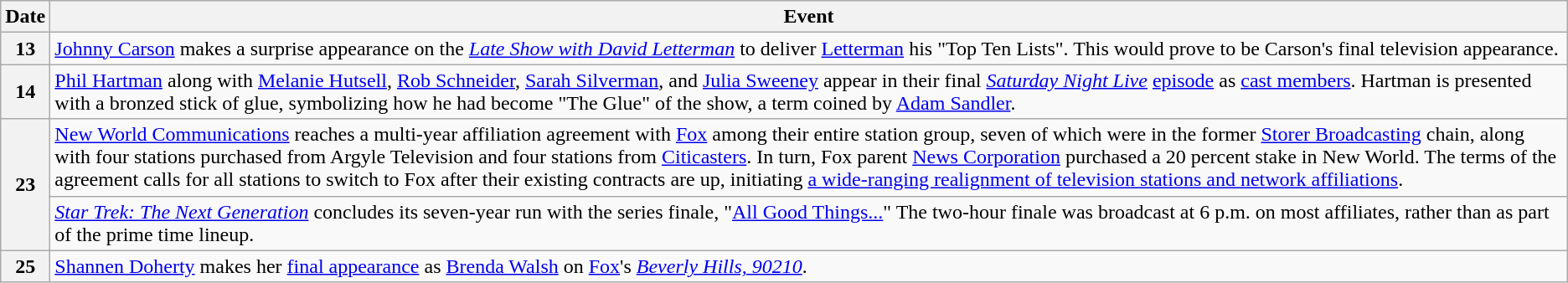<table class="wikitable">
<tr>
<th>Date</th>
<th>Event</th>
</tr>
<tr>
<th>13</th>
<td><a href='#'>Johnny Carson</a> makes a surprise appearance on the <em><a href='#'>Late Show with David Letterman</a></em> to deliver <a href='#'>Letterman</a> his "Top Ten Lists". This would prove to be Carson's final television appearance.</td>
</tr>
<tr>
<th>14</th>
<td><a href='#'>Phil Hartman</a> along with <a href='#'>Melanie Hutsell</a>, <a href='#'>Rob Schneider</a>, <a href='#'>Sarah Silverman</a>, and <a href='#'>Julia Sweeney</a> appear in their final <em><a href='#'>Saturday Night Live</a></em> <a href='#'>episode</a> as <a href='#'>cast members</a>. Hartman is presented with a bronzed stick of glue, symbolizing how he had become "The Glue" of the show, a term coined by <a href='#'>Adam Sandler</a>.</td>
</tr>
<tr>
<th rowspan="2">23</th>
<td><a href='#'>New World Communications</a> reaches a multi-year affiliation agreement with <a href='#'>Fox</a> among their entire station group, seven of which were in the former <a href='#'>Storer Broadcasting</a> chain, along with four stations purchased from Argyle Television and four stations from <a href='#'>Citicasters</a>. In turn, Fox parent <a href='#'>News Corporation</a> purchased a 20 percent stake in New World. The terms of the agreement calls for all stations to switch to Fox after their existing contracts are up, initiating <a href='#'>a wide-ranging realignment of television stations and network affiliations</a>.</td>
</tr>
<tr>
<td><em><a href='#'>Star Trek: The Next Generation</a></em> concludes its seven-year run with the series finale, "<a href='#'>All Good Things...</a>" The two-hour finale was broadcast at 6 p.m. on most affiliates, rather than as part of the prime time lineup.</td>
</tr>
<tr>
<th>25</th>
<td><a href='#'>Shannen Doherty</a> makes her <a href='#'>final appearance</a> as <a href='#'>Brenda Walsh</a> on <a href='#'>Fox</a>'s <em><a href='#'>Beverly Hills, 90210</a></em>.</td>
</tr>
</table>
